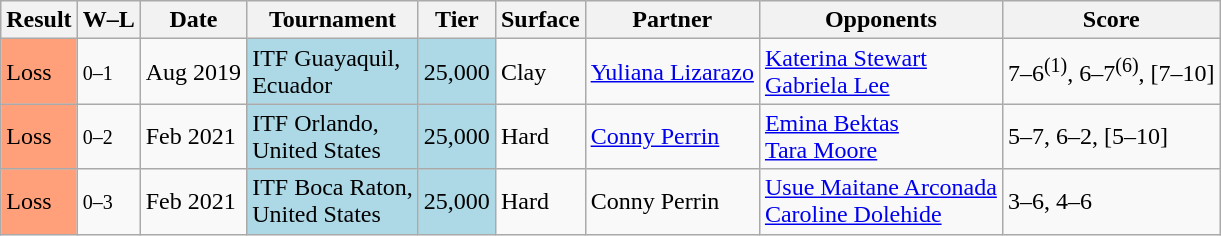<table class="sortable wikitable">
<tr>
<th>Result</th>
<th class="unsortable">W–L</th>
<th>Date</th>
<th>Tournament</th>
<th>Tier</th>
<th>Surface</th>
<th>Partner</th>
<th>Opponents</th>
<th class="unsortable">Score</th>
</tr>
<tr>
<td style="background:#ffa07a;">Loss</td>
<td><small>0–1</small></td>
<td>Aug 2019</td>
<td style="background:lightblue;">ITF Guayaquil, <br>Ecuador</td>
<td style="background:lightblue;">25,000</td>
<td>Clay</td>
<td> <a href='#'>Yuliana Lizarazo</a></td>
<td> <a href='#'>Katerina Stewart</a> <br>  <a href='#'>Gabriela Lee</a></td>
<td>7–6<sup>(1)</sup>, 6–7<sup>(6)</sup>, [7–10]</td>
</tr>
<tr>
<td style="background:#ffa07a;">Loss</td>
<td><small>0–2</small></td>
<td>Feb 2021</td>
<td style="background:lightblue;">ITF Orlando, <br>United States</td>
<td style="background:lightblue;">25,000</td>
<td>Hard</td>
<td> <a href='#'>Conny Perrin</a></td>
<td> <a href='#'>Emina Bektas</a> <br>  <a href='#'>Tara Moore</a></td>
<td>5–7, 6–2, [5–10]</td>
</tr>
<tr>
<td style="background:#ffa07a;">Loss</td>
<td><small>0–3</small></td>
<td>Feb 2021</td>
<td style="background:lightblue;">ITF Boca Raton, <br>United States</td>
<td style="background:lightblue;">25,000</td>
<td>Hard</td>
<td> Conny Perrin</td>
<td> <a href='#'>Usue Maitane Arconada</a> <br>  <a href='#'>Caroline Dolehide</a></td>
<td>3–6, 4–6</td>
</tr>
</table>
